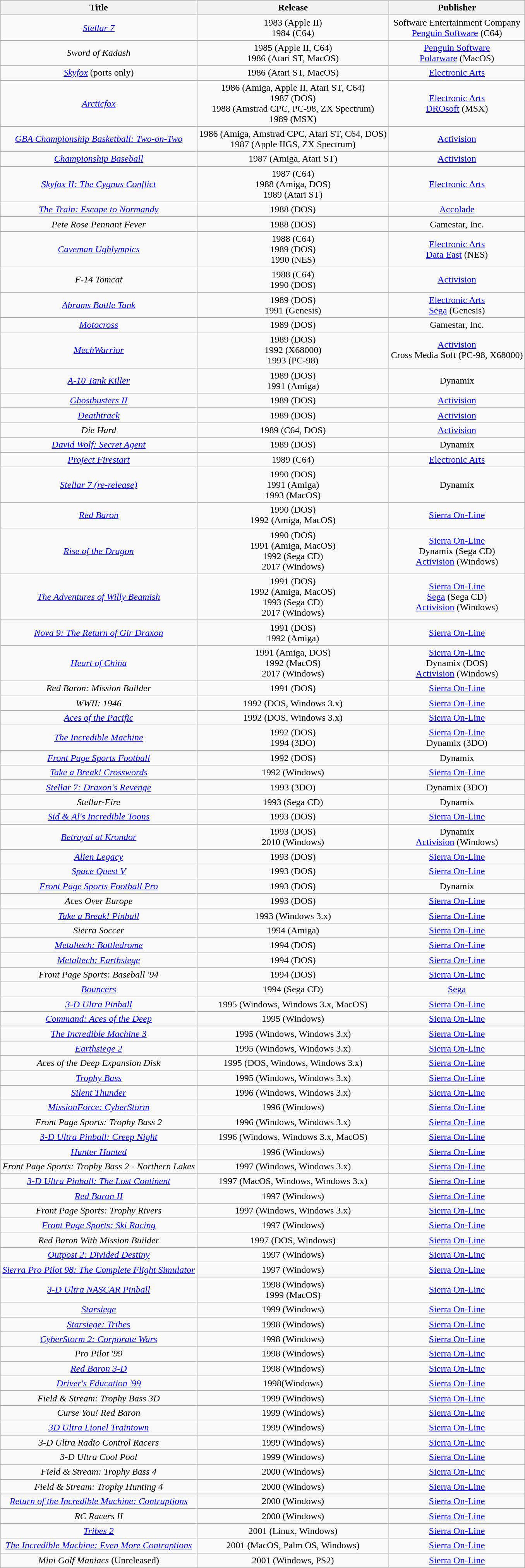<table class="wikitable sortable" style="text-align:center">
<tr>
<th>Title</th>
<th>Release</th>
<th>Publisher</th>
</tr>
<tr>
<td><em><a href='#'>Stellar 7</a></em></td>
<td>1983 (Apple II)<br>1984 (C64)</td>
<td>Software Entertainment Company<br><a href='#'>Penguin Software</a> (C64)</td>
</tr>
<tr>
<td><em>Sword of Kadash</em></td>
<td>1985 (Apple II, C64)<br>1986 (Atari ST, MacOS)</td>
<td><a href='#'>Penguin Software</a><br><a href='#'>Polarware</a> (MacOS)</td>
</tr>
<tr>
<td><em><a href='#'>Skyfox</a></em> (ports only)</td>
<td>1986 (Atari ST, MacOS)</td>
<td><a href='#'>Electronic Arts</a></td>
</tr>
<tr>
<td><em><a href='#'>Arcticfox</a></em></td>
<td>1986 (Amiga, Apple II, Atari ST, C64)<br>1987 (DOS)<br>1988 (Amstrad CPC, PC-98, ZX Spectrum)<br>1989 (MSX)</td>
<td><a href='#'>Electronic Arts</a><br><a href='#'>DROsoft</a> (MSX)</td>
</tr>
<tr>
<td><em><a href='#'>GBA Championship Basketball: Two-on-Two</a></em></td>
<td>1986 (Amiga, Amstrad CPC, Atari ST, C64, DOS)<br>1987 (Apple IIGS, ZX Spectrum)</td>
<td><a href='#'>Activision</a></td>
</tr>
<tr>
<td><em><a href='#'>Championship Baseball</a></em></td>
<td>1987 (Amiga, Atari ST)</td>
<td><a href='#'>Activision</a></td>
</tr>
<tr>
<td><em><a href='#'>Skyfox II: The Cygnus Conflict</a></em></td>
<td>1987 (C64)<br>1988 (Amiga, DOS)<br>1989 (Atari ST)</td>
<td><a href='#'>Electronic Arts</a></td>
</tr>
<tr>
<td><em><a href='#'>The Train: Escape to Normandy</a></em></td>
<td>1988 (DOS)</td>
<td><a href='#'>Accolade</a></td>
</tr>
<tr>
<td><em>Pete Rose Pennant Fever</em></td>
<td>1988 (DOS)</td>
<td>Gamestar, Inc.</td>
</tr>
<tr>
<td><em><a href='#'>Caveman Ughlympics</a></em></td>
<td>1988 (C64)<br>1989 (DOS)<br>1990 (NES)</td>
<td><a href='#'>Electronic Arts</a><br><a href='#'>Data East</a> (NES)</td>
</tr>
<tr>
<td><em>F-14 Tomcat</em></td>
<td>1988 (C64)<br>1990 (DOS)</td>
<td><a href='#'>Activision</a></td>
</tr>
<tr>
<td><em><a href='#'>Abrams Battle Tank</a></em></td>
<td>1989 (DOS)<br>1991 (Genesis)</td>
<td><a href='#'>Electronic Arts</a><br><a href='#'>Sega</a> (Genesis)</td>
</tr>
<tr>
<td><em><a href='#'>Motocross</a></em></td>
<td>1989 (DOS)</td>
<td>Gamestar, Inc.</td>
</tr>
<tr>
<td><em><a href='#'>MechWarrior</a></em></td>
<td>1989 (DOS)<br>1992 (X68000)<br>1993 (PC-98)</td>
<td><a href='#'>Activision</a><br>Cross Media Soft (PC-98, X68000)</td>
</tr>
<tr>
<td><em><a href='#'>A-10 Tank Killer</a></em></td>
<td>1989 (DOS)<br>1991 (Amiga)</td>
<td>Dynamix</td>
</tr>
<tr>
<td><em><a href='#'>Ghostbusters II</a></em></td>
<td>1989 (DOS)</td>
<td><a href='#'>Activision</a></td>
</tr>
<tr>
<td><em><a href='#'>Deathtrack</a></em></td>
<td>1989 (DOS)</td>
<td><a href='#'>Activision</a></td>
</tr>
<tr>
<td><em>Die Hard</em></td>
<td>1989 (C64, DOS)</td>
<td><a href='#'>Activision</a></td>
</tr>
<tr>
<td><em><a href='#'>David Wolf: Secret Agent</a></em></td>
<td>1989 (DOS)</td>
<td>Dynamix</td>
</tr>
<tr>
<td><em><a href='#'>Project Firestart</a></em></td>
<td>1989 (C64)</td>
<td><a href='#'>Electronic Arts</a></td>
</tr>
<tr>
<td><em><a href='#'>Stellar 7 (re-release)</a></em></td>
<td>1990 (DOS)<br>1991 (Amiga)<br>1993 (MacOS)</td>
<td>Dynamix</td>
</tr>
<tr>
<td><em><a href='#'>Red Baron</a></em></td>
<td>1990 (DOS)<br> 1992 (Amiga, MacOS)</td>
<td><a href='#'>Sierra On-Line</a></td>
</tr>
<tr>
<td><em><a href='#'>Rise of the Dragon</a></em></td>
<td>1990 (DOS)<br>1991 (Amiga, MacOS)<br>1992 (Sega CD)<br>2017 (Windows)</td>
<td><a href='#'>Sierra On-Line</a><br>Dynamix (Sega CD)<br><a href='#'>Activision</a> (Windows)</td>
</tr>
<tr>
<td><em><a href='#'>The Adventures of Willy Beamish</a></em></td>
<td>1991 (DOS)<br>1992 (Amiga, MacOS)<br>1993 (Sega CD)<br>2017 (Windows)</td>
<td><a href='#'>Sierra On-Line</a><br><a href='#'>Sega</a> (Sega CD)<br><a href='#'>Activision</a> (Windows)</td>
</tr>
<tr>
<td><em><a href='#'>Nova 9: The Return of Gir Draxon</a></em></td>
<td>1991 (DOS)<br>1992 (Amiga)</td>
<td><a href='#'>Sierra On-Line</a></td>
</tr>
<tr>
<td><em><a href='#'>Heart of China</a></em></td>
<td>1991 (Amiga, DOS)<br>1992 (MacOS)<br>2017 (Windows)</td>
<td><a href='#'>Sierra On-Line</a><br>Dynamix (DOS)<br><a href='#'>Activision</a> (Windows)</td>
</tr>
<tr>
<td><em>Red Baron: Mission Builder</em></td>
<td>1991 (DOS)</td>
<td><a href='#'>Sierra On-Line</a></td>
</tr>
<tr>
<td><em>WWII: 1946</em></td>
<td>1992 (DOS, Windows 3.x)</td>
<td><a href='#'>Sierra On-Line</a></td>
</tr>
<tr>
<td><em><a href='#'>Aces of the Pacific</a></em></td>
<td>1992 (DOS, Windows 3.x)</td>
<td><a href='#'>Sierra On-Line</a></td>
</tr>
<tr>
<td><em><a href='#'>The Incredible Machine</a></em></td>
<td>1992 (DOS)<br>1994 (3DO)</td>
<td><a href='#'>Sierra On-Line</a><br>Dynamix (3DO)</td>
</tr>
<tr>
<td><em><a href='#'>Front Page Sports Football</a></em></td>
<td>1992 (DOS)</td>
<td>Dynamix</td>
</tr>
<tr>
<td><em><a href='#'>Take a Break! Crosswords</a></em></td>
<td>1992 (Windows)</td>
<td><a href='#'>Sierra On-Line</a></td>
</tr>
<tr>
<td><em><a href='#'>Stellar 7: Draxon's Revenge</a></em></td>
<td>1993 (3DO)</td>
<td>Dynamix (3DO)</td>
</tr>
<tr>
<td><em>Stellar-Fire</em></td>
<td>1993 (Sega CD)</td>
<td>Dynamix</td>
</tr>
<tr>
<td><em><a href='#'>Sid & Al's Incredible Toons</a></em></td>
<td>1993 (DOS)</td>
<td><a href='#'>Sierra On-Line</a></td>
</tr>
<tr>
<td><em><a href='#'>Betrayal at Krondor</a></em></td>
<td>1993 (DOS)<br>2010 (Windows)</td>
<td>Dynamix<br><a href='#'>Activision</a> (Windows)</td>
</tr>
<tr>
<td><em><a href='#'>Alien Legacy</a></em></td>
<td>1993 (DOS)</td>
<td><a href='#'>Sierra On-Line</a></td>
</tr>
<tr>
<td><em><a href='#'>Space Quest V</a></em></td>
<td>1993 (DOS)</td>
<td><a href='#'>Sierra On-Line</a></td>
</tr>
<tr>
<td><em><a href='#'>Front Page Sports Football Pro</a></em></td>
<td>1993 (DOS)</td>
<td>Dynamix</td>
</tr>
<tr>
<td><em>Aces Over Europe</em></td>
<td>1993 (DOS)</td>
<td><a href='#'>Sierra On-Line</a></td>
</tr>
<tr>
<td><em><a href='#'>Take a Break! Pinball</a></em></td>
<td>1993 (Windows 3.x)</td>
<td><a href='#'>Sierra On-Line</a></td>
</tr>
<tr>
<td><em>Sierra Soccer</em></td>
<td>1994 (Amiga)</td>
<td><a href='#'>Sierra On-Line</a></td>
</tr>
<tr>
<td><em><a href='#'>Metaltech: Battledrome</a></em></td>
<td>1994 (DOS)</td>
<td><a href='#'>Sierra On-Line</a></td>
</tr>
<tr>
<td><em><a href='#'>Metaltech: Earthsiege</a></em></td>
<td>1994 (DOS)</td>
<td><a href='#'>Sierra On-Line</a></td>
</tr>
<tr>
<td><em>Front Page Sports: Baseball '94</em></td>
<td>1994 (DOS)</td>
<td><a href='#'>Sierra On-Line</a></td>
</tr>
<tr>
<td><em><a href='#'>Bouncers</a></em></td>
<td>1994 (Sega CD)</td>
<td><a href='#'>Sega</a></td>
</tr>
<tr>
<td><em><a href='#'>3-D Ultra Pinball</a></em></td>
<td>1995 (Windows, Windows 3.x, MacOS)</td>
<td><a href='#'>Sierra On-Line</a></td>
</tr>
<tr>
<td><em><a href='#'>Command: Aces of the Deep</a></em></td>
<td>1995 (Windows)</td>
<td><a href='#'>Sierra On-Line</a></td>
</tr>
<tr>
<td><em><a href='#'>The Incredible Machine 3</a></em></td>
<td>1995 (Windows, Windows 3.x)</td>
<td><a href='#'>Sierra On-Line</a></td>
</tr>
<tr>
<td><em><a href='#'>Earthsiege 2</a></em></td>
<td>1995 (Windows, Windows 3.x)</td>
<td><a href='#'>Sierra On-Line</a></td>
</tr>
<tr>
<td><em>Aces of the Deep Expansion Disk</em></td>
<td>1995 (DOS, Windows, Windows 3.x)</td>
<td><a href='#'>Sierra On-Line</a></td>
</tr>
<tr>
<td><em><a href='#'>Trophy Bass</a></em></td>
<td>1995 (Windows, Windows 3.x)</td>
<td><a href='#'>Sierra On-Line</a></td>
</tr>
<tr>
<td><em><a href='#'>Silent Thunder</a></em></td>
<td>1996 (Windows, Windows 3.x)</td>
<td><a href='#'>Sierra On-Line</a></td>
</tr>
<tr>
<td><em><a href='#'>MissionForce: CyberStorm</a></em></td>
<td>1996 (Windows)</td>
<td><a href='#'>Sierra On-Line</a></td>
</tr>
<tr>
<td><em>Front Page Sports: Trophy Bass 2</em></td>
<td>1996 (Windows, Windows 3.x)</td>
<td><a href='#'>Sierra On-Line</a></td>
</tr>
<tr>
<td><em><a href='#'>3-D Ultra Pinball: Creep Night</a></em></td>
<td>1996 (Windows, Windows 3.x, MacOS)</td>
<td><a href='#'>Sierra On-Line</a></td>
</tr>
<tr>
<td><em><a href='#'>Hunter Hunted</a></em></td>
<td>1996 (Windows)</td>
<td><a href='#'>Sierra On-Line</a></td>
</tr>
<tr>
<td><em>Front Page Sports: Trophy Bass 2 - Northern Lakes</em></td>
<td>1997 (Windows, Windows 3.x)</td>
<td><a href='#'>Sierra On-Line</a></td>
</tr>
<tr>
<td><em><a href='#'>3-D Ultra Pinball: The Lost Continent</a></em></td>
<td>1997 (MacOS, Windows, Windows 3.x)</td>
<td><a href='#'>Sierra On-Line</a></td>
</tr>
<tr>
<td><em><a href='#'>Red Baron II</a></em></td>
<td>1997 (Windows)</td>
<td><a href='#'>Sierra On-Line</a></td>
</tr>
<tr>
<td><em>Front Page Sports: Trophy Rivers</em></td>
<td>1997 (Windows, Windows 3.x)</td>
<td><a href='#'>Sierra On-Line</a></td>
</tr>
<tr>
<td><em><a href='#'>Front Page Sports: Ski Racing</a></em></td>
<td>1997 (Windows)</td>
<td><a href='#'>Sierra On-Line</a></td>
</tr>
<tr>
<td><em>Red Baron With Mission Builder</em></td>
<td>1997 (DOS, Windows)</td>
<td><a href='#'>Sierra On-Line</a></td>
</tr>
<tr>
<td><em><a href='#'>Outpost 2: Divided Destiny</a></em></td>
<td>1997 (Windows)</td>
<td><a href='#'>Sierra On-Line</a></td>
</tr>
<tr>
<td><em><a href='#'>Sierra Pro Pilot 98: The Complete Flight Simulator</a></em></td>
<td>1997 (Windows)</td>
<td><a href='#'>Sierra On-Line</a></td>
</tr>
<tr>
<td><em><a href='#'>3-D Ultra NASCAR Pinball</a></em></td>
<td>1998 (Windows)<br>1999 (MacOS)</td>
<td><a href='#'>Sierra On-Line</a></td>
</tr>
<tr>
<td><em><a href='#'>Starsiege</a></em></td>
<td>1999 (Windows)</td>
<td><a href='#'>Sierra On-Line</a></td>
</tr>
<tr>
<td><em><a href='#'>Starsiege: Tribes</a></em></td>
<td>1998 (Windows)</td>
<td><a href='#'>Sierra On-Line</a></td>
</tr>
<tr>
<td><em><a href='#'>CyberStorm 2: Corporate Wars</a></em></td>
<td>1998 (Windows)</td>
<td><a href='#'>Sierra On-Line</a></td>
</tr>
<tr>
<td><em>Pro Pilot '99</em></td>
<td>1998 (Windows)</td>
<td><a href='#'>Sierra On-Line</a></td>
</tr>
<tr>
<td><em><a href='#'>Red Baron 3-D</a></em></td>
<td>1998 (Windows)</td>
<td><a href='#'>Sierra On-Line</a></td>
</tr>
<tr>
<td><em><a href='#'>Driver's Education '99</a></em></td>
<td>1998(Windows)</td>
<td><a href='#'>Sierra On-Line</a></td>
</tr>
<tr>
<td><em>Field & Stream: Trophy Bass 3D</em></td>
<td>1999 (Windows)</td>
<td><a href='#'>Sierra On-Line</a></td>
</tr>
<tr>
<td><em>Curse You! Red Baron</em></td>
<td>1999 (Windows)</td>
<td><a href='#'>Sierra On-Line</a></td>
</tr>
<tr>
<td><em><a href='#'>3D Ultra Lionel Traintown</a></em></td>
<td>1999 (Windows)</td>
<td><a href='#'>Sierra On-Line</a></td>
</tr>
<tr>
<td><em>3-D Ultra Radio Control Racers</em></td>
<td>1999 (Windows)</td>
<td><a href='#'>Sierra On-Line</a></td>
</tr>
<tr>
<td><em>3-D Ultra Cool Pool</em></td>
<td>1999 (Windows)</td>
<td><a href='#'>Sierra On-Line</a></td>
</tr>
<tr>
<td><em>Field & Stream: Trophy Bass 4</em></td>
<td>2000 (Windows)</td>
<td><a href='#'>Sierra On-Line</a></td>
</tr>
<tr>
<td><em>Field & Stream: Trophy Hunting 4</em></td>
<td>2000 (Windows)</td>
<td><a href='#'>Sierra On-Line</a></td>
</tr>
<tr>
<td><em><a href='#'>Return of the Incredible Machine: Contraptions</a></em></td>
<td>2000 (Windows)</td>
<td><a href='#'>Sierra On-Line</a></td>
</tr>
<tr>
<td><em>RC Racers II</em></td>
<td>2000 (Windows)</td>
<td><a href='#'>Sierra On-Line</a></td>
</tr>
<tr>
<td><em><a href='#'>Tribes 2</a></em></td>
<td>2001 (Linux, Windows)</td>
<td><a href='#'>Sierra On-Line</a></td>
</tr>
<tr>
<td><em><a href='#'>The Incredible Machine: Even More Contraptions</a></em></td>
<td>2001 (MacOS, Palm OS, Windows)</td>
<td><a href='#'>Sierra On-Line</a></td>
</tr>
<tr>
<td><em>Mini Golf Maniacs</em> (Unreleased)</td>
<td>2001 (Windows, PS2)</td>
<td><a href='#'>Sierra On-Line</a></td>
</tr>
</table>
